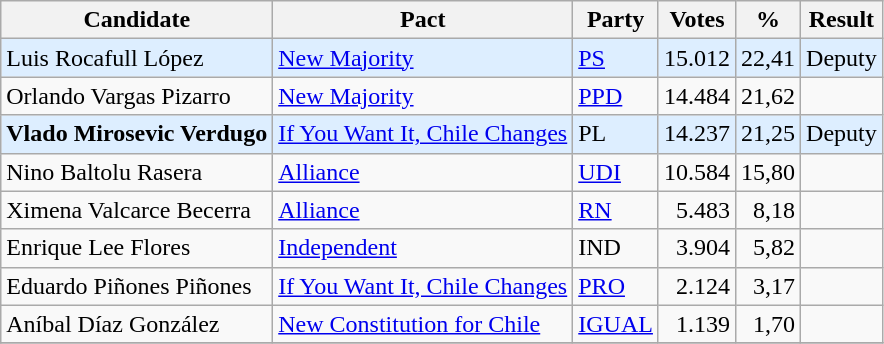<table class="wikitable">
<tr>
<th>Candidate</th>
<th>Pact</th>
<th>Party</th>
<th>Votes</th>
<th>%</th>
<th>Result</th>
</tr>
<tr bgcolor="#DDEEFF">
<td>Luis Rocafull López</td>
<td><a href='#'>New Majority</a></td>
<td><a href='#'>PS</a></td>
<td align="right">15.012</td>
<td align="right">22,41</td>
<td>Deputy</td>
</tr>
<tr>
<td>Orlando Vargas Pizarro</td>
<td><a href='#'>New Majority</a></td>
<td><a href='#'>PPD</a></td>
<td align="right">14.484</td>
<td align="right">21,62</td>
<td></td>
</tr>
<tr bgcolor="#DDEEFF">
<td><strong>Vlado Mirosevic Verdugo</strong></td>
<td><a href='#'>If You Want It, Chile Changes</a></td>
<td>PL</td>
<td align="right">14.237</td>
<td align="right">21,25</td>
<td>Deputy</td>
</tr>
<tr>
<td>Nino Baltolu Rasera</td>
<td><a href='#'>Alliance</a></td>
<td><a href='#'>UDI</a></td>
<td align="right">10.584</td>
<td align="right">15,80</td>
<td></td>
</tr>
<tr>
<td>Ximena Valcarce Becerra</td>
<td><a href='#'>Alliance</a></td>
<td><a href='#'>RN</a></td>
<td align="right">5.483</td>
<td align="right">8,18</td>
<td></td>
</tr>
<tr>
<td>Enrique Lee Flores</td>
<td><a href='#'>Independent</a></td>
<td>IND</td>
<td align="right">3.904</td>
<td align="right">5,82</td>
<td></td>
</tr>
<tr>
<td>Eduardo Piñones Piñones</td>
<td><a href='#'>If You Want It, Chile Changes</a></td>
<td><a href='#'>PRO</a></td>
<td align="right">2.124</td>
<td align="right">3,17</td>
<td></td>
</tr>
<tr>
<td>Aníbal Díaz González</td>
<td><a href='#'>New Constitution for Chile</a></td>
<td><a href='#'>IGUAL</a></td>
<td align="right">1.139</td>
<td align="right">1,70</td>
<td></td>
</tr>
<tr>
</tr>
</table>
